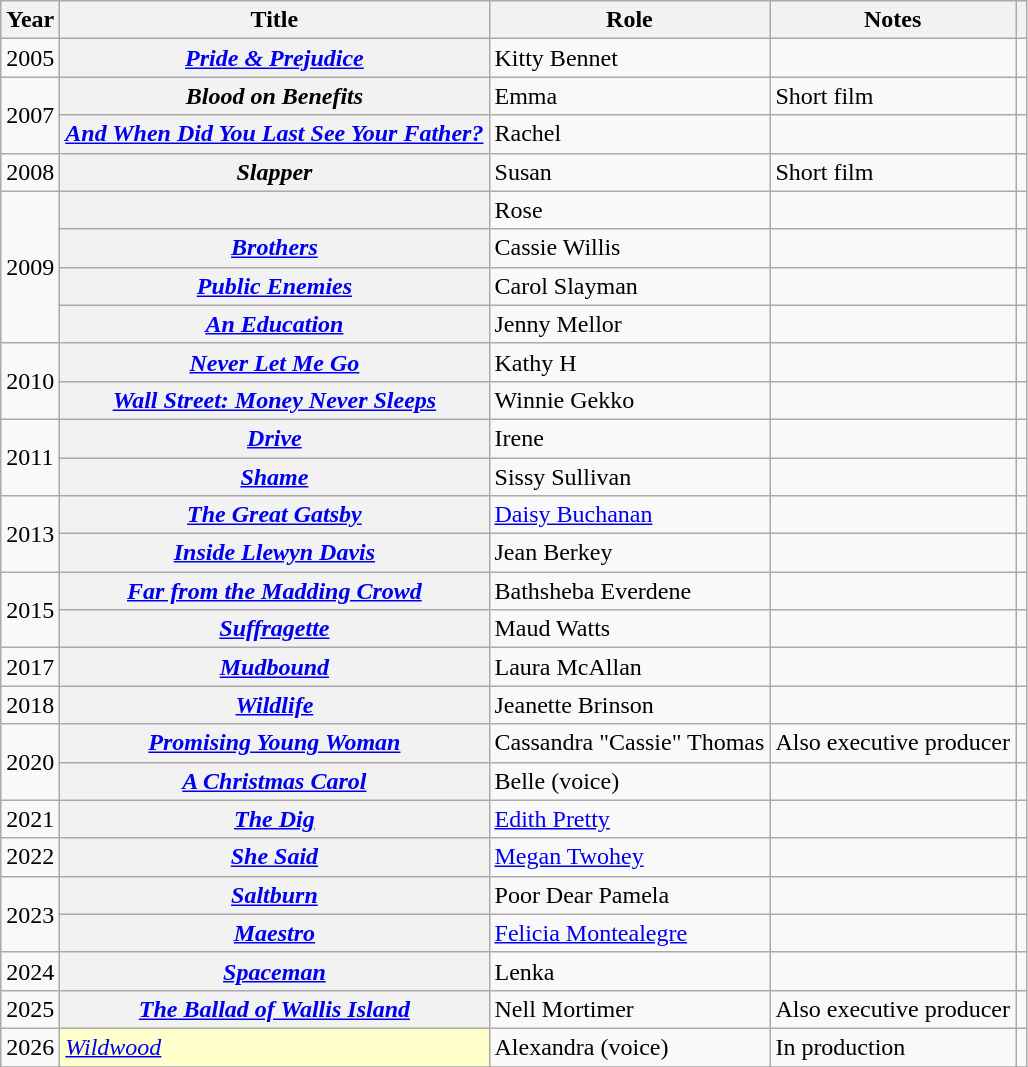<table class="wikitable plainrowheaders sortable">
<tr>
<th>Year</th>
<th>Title</th>
<th>Role</th>
<th class="unsortable">Notes</th>
<th scope="col" class="unsortable"></th>
</tr>
<tr>
<td>2005</td>
<th scope="row"><em><a href='#'>Pride & Prejudice</a></em></th>
<td>Kitty Bennet</td>
<td></td>
<td align=center></td>
</tr>
<tr>
<td rowspan="2">2007</td>
<th scope="row"><em>Blood on Benefits</em></th>
<td>Emma</td>
<td>Short film</td>
<td align=center></td>
</tr>
<tr>
<th scope="row"><em><a href='#'>And When Did You Last See Your Father?</a></em></th>
<td>Rachel</td>
<td></td>
<td align=center></td>
</tr>
<tr>
<td>2008</td>
<th scope="row"><em>Slapper</em></th>
<td>Susan</td>
<td>Short film</td>
<td align=center></td>
</tr>
<tr>
<td rowspan="4">2009</td>
<th scope="row"><em></em></th>
<td>Rose</td>
<td></td>
<td align=center></td>
</tr>
<tr>
<th scope="row"><em><a href='#'>Brothers</a></em></th>
<td>Cassie Willis</td>
<td></td>
<td align=center></td>
</tr>
<tr>
<th scope="row"><em><a href='#'>Public Enemies</a></em></th>
<td>Carol Slayman</td>
<td></td>
<td align=center></td>
</tr>
<tr>
<th scope="row"><em><a href='#'>An Education</a></em></th>
<td>Jenny Mellor</td>
<td></td>
<td align=center></td>
</tr>
<tr>
<td rowspan="2">2010</td>
<th scope="row"><em><a href='#'>Never Let Me Go</a></em></th>
<td>Kathy H</td>
<td></td>
<td align=center></td>
</tr>
<tr>
<th scope="row"><em><a href='#'>Wall Street: Money Never Sleeps</a></em></th>
<td>Winnie Gekko</td>
<td></td>
<td align=center></td>
</tr>
<tr>
<td rowspan="2">2011</td>
<th scope="row"><em><a href='#'>Drive</a></em></th>
<td>Irene</td>
<td></td>
<td align=center></td>
</tr>
<tr>
<th scope="row"><em><a href='#'>Shame</a></em></th>
<td>Sissy Sullivan</td>
<td></td>
<td align=center></td>
</tr>
<tr>
<td rowspan="2">2013</td>
<th scope="row"><em><a href='#'>The Great Gatsby</a></em></th>
<td><a href='#'>Daisy Buchanan</a></td>
<td></td>
<td align=center></td>
</tr>
<tr>
<th scope="row"><em><a href='#'>Inside Llewyn Davis</a></em></th>
<td>Jean Berkey</td>
<td></td>
<td align=center></td>
</tr>
<tr>
<td rowspan="2">2015</td>
<th scope="row"><em><a href='#'>Far from the Madding Crowd</a></em></th>
<td>Bathsheba Everdene</td>
<td></td>
<td align=center></td>
</tr>
<tr>
<th scope="row"><em><a href='#'>Suffragette</a></em></th>
<td>Maud Watts</td>
<td></td>
<td align=center></td>
</tr>
<tr>
<td>2017</td>
<th scope="row"><em><a href='#'>Mudbound</a></em></th>
<td>Laura McAllan</td>
<td></td>
<td align=center></td>
</tr>
<tr>
<td>2018</td>
<th scope="row"><em><a href='#'>Wildlife</a></em></th>
<td>Jeanette Brinson</td>
<td></td>
<td align=center></td>
</tr>
<tr>
<td rowspan="2">2020</td>
<th scope="row"><em><a href='#'>Promising Young Woman</a></em></th>
<td>Cassandra "Cassie" Thomas</td>
<td>Also executive producer</td>
<td align=center></td>
</tr>
<tr>
<th scope="row"><em><a href='#'>A Christmas Carol</a></em></th>
<td>Belle (voice)</td>
<td></td>
<td align=center></td>
</tr>
<tr>
<td>2021</td>
<th scope="row"><em><a href='#'>The Dig</a></em></th>
<td><a href='#'>Edith Pretty</a></td>
<td></td>
<td align=center></td>
</tr>
<tr>
<td>2022</td>
<th scope="row"><em><a href='#'>She Said</a></em></th>
<td><a href='#'>Megan Twohey</a></td>
<td></td>
<td align=center></td>
</tr>
<tr>
<td rowspan="2">2023</td>
<th scope="row"><em><a href='#'>Saltburn</a></em></th>
<td>Poor Dear Pamela</td>
<td></td>
<td align=center></td>
</tr>
<tr>
<th scope="row"><em><a href='#'>Maestro</a></em></th>
<td><a href='#'>Felicia Montealegre</a></td>
<td></td>
<td align=center></td>
</tr>
<tr>
<td>2024</td>
<th scope="row"><em><a href='#'>Spaceman</a></em></th>
<td>Lenka</td>
<td></td>
<td align=center></td>
</tr>
<tr>
<td>2025</td>
<th scope="row"><em><a href='#'>The Ballad of Wallis Island</a></em></th>
<td>Nell Mortimer</td>
<td>Also executive producer</td>
<td align=center></td>
</tr>
<tr>
<td>2026</td>
<td style="background:#FFFFCC;"><em><a href='#'>Wildwood</a></em> </td>
<td>Alexandra (voice)</td>
<td>In production</td>
<td align=center></td>
</tr>
<tr>
</tr>
</table>
